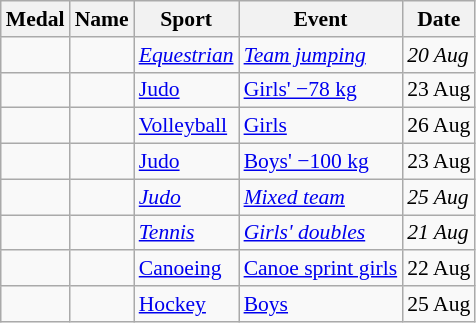<table class="wikitable sortable" style="font-size:90%">
<tr>
<th>Medal</th>
<th>Name</th>
<th>Sport</th>
<th>Event</th>
<th>Date</th>
</tr>
<tr>
<td><em></em></td>
<td><em></em></td>
<td><em><a href='#'>Equestrian</a></em></td>
<td><em><a href='#'>Team jumping</a></em></td>
<td><em>20 Aug</em></td>
</tr>
<tr>
<td></td>
<td></td>
<td><a href='#'>Judo</a></td>
<td><a href='#'>Girls' −78 kg</a></td>
<td>23 Aug</td>
</tr>
<tr>
<td></td>
<td></td>
<td><a href='#'>Volleyball</a></td>
<td><a href='#'>Girls</a></td>
<td>26 Aug</td>
</tr>
<tr>
<td></td>
<td></td>
<td><a href='#'>Judo</a></td>
<td><a href='#'>Boys' −100 kg</a></td>
<td>23 Aug</td>
</tr>
<tr>
<td><em></em></td>
<td><em></em></td>
<td><em><a href='#'>Judo</a></em></td>
<td><em><a href='#'>Mixed team</a></em></td>
<td><em>25 Aug</em></td>
</tr>
<tr>
<td><em></em></td>
<td><em></em></td>
<td><em><a href='#'>Tennis</a></em></td>
<td><em><a href='#'>Girls' doubles</a></em></td>
<td><em>21 Aug</em></td>
</tr>
<tr>
<td></td>
<td></td>
<td><a href='#'>Canoeing</a></td>
<td><a href='#'>Canoe sprint girls</a></td>
<td>22 Aug</td>
</tr>
<tr>
<td></td>
<td></td>
<td><a href='#'>Hockey</a></td>
<td><a href='#'>Boys</a></td>
<td>25 Aug</td>
</tr>
</table>
